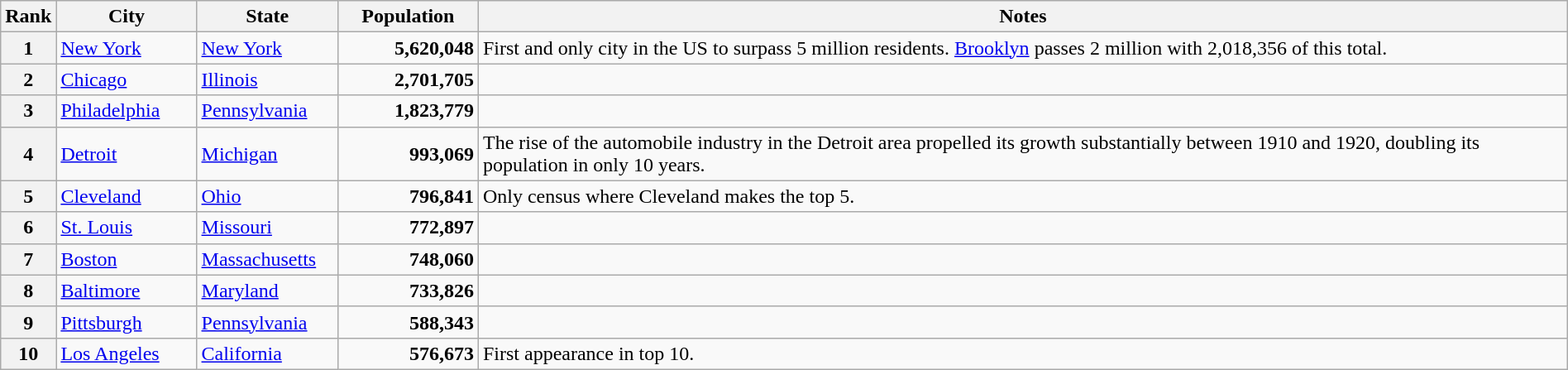<table class="wikitable plainrowheaders" style="width:100%">
<tr>
<th scope="col" style="width:3%;">Rank</th>
<th scope="col" style="width:9%;">City</th>
<th scope="col" style="width:9%;">State</th>
<th scope="col" style="width:9%;">Population</th>
<th scope="col" style="width:70%;">Notes</th>
</tr>
<tr>
<th scope="row">1</th>
<td><a href='#'>New York</a></td>
<td><a href='#'>New York</a></td>
<td align="right"><strong>5,620,048</strong></td>
<td>First and only city in the US to surpass 5 million residents. <a href='#'>Brooklyn</a> passes 2 million with 2,018,356 of this total.</td>
</tr>
<tr>
<th scope="row">2</th>
<td><a href='#'>Chicago</a></td>
<td><a href='#'>Illinois</a></td>
<td align="right"><strong>2,701,705</strong></td>
<td></td>
</tr>
<tr>
<th scope="row">3</th>
<td><a href='#'>Philadelphia</a></td>
<td><a href='#'>Pennsylvania</a></td>
<td align="right"><strong>1,823,779</strong></td>
<td></td>
</tr>
<tr>
<th scope="row">4</th>
<td><a href='#'>Detroit</a></td>
<td><a href='#'>Michigan</a></td>
<td align="right"><strong>993,069</strong></td>
<td>The rise of the automobile industry in the Detroit area propelled its growth substantially between 1910 and 1920, doubling its population in only 10 years.</td>
</tr>
<tr>
<th scope="row">5</th>
<td><a href='#'>Cleveland</a></td>
<td><a href='#'>Ohio</a></td>
<td align="right"><strong>796,841</strong></td>
<td>Only census where Cleveland makes the top 5.</td>
</tr>
<tr>
<th scope="row">6</th>
<td><a href='#'>St. Louis</a></td>
<td><a href='#'>Missouri</a></td>
<td align="right"><strong>772,897</strong></td>
<td></td>
</tr>
<tr>
<th scope="row">7</th>
<td><a href='#'>Boston</a></td>
<td><a href='#'>Massachusetts</a></td>
<td align="right"><strong>748,060</strong></td>
<td></td>
</tr>
<tr>
<th scope="row">8</th>
<td><a href='#'>Baltimore</a></td>
<td><a href='#'>Maryland</a></td>
<td align="right"><strong>733,826</strong></td>
<td></td>
</tr>
<tr>
<th scope="row">9</th>
<td><a href='#'>Pittsburgh</a></td>
<td><a href='#'>Pennsylvania</a></td>
<td align="right"><strong>588,343</strong></td>
<td></td>
</tr>
<tr>
<th scope="row">10</th>
<td><a href='#'>Los Angeles</a></td>
<td><a href='#'>California</a></td>
<td align="right"><strong>576,673</strong></td>
<td>First appearance in top 10.</td>
</tr>
</table>
